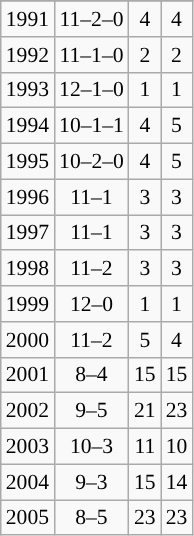<table class="wikitable" style="font-size: 90%; text-align:center">
<tr>
</tr>
<tr>
<td>1991</td>
<td>11–2–0</td>
<td>4</td>
<td>4</td>
</tr>
<tr>
<td>1992</td>
<td>11–1–0</td>
<td>2</td>
<td>2</td>
</tr>
<tr>
<td>1993</td>
<td>12–1–0</td>
<td>1</td>
<td>1</td>
</tr>
<tr>
<td>1994</td>
<td>10–1–1</td>
<td>4</td>
<td>5</td>
</tr>
<tr>
<td>1995</td>
<td>10–2–0</td>
<td>4</td>
<td>5</td>
</tr>
<tr>
<td>1996</td>
<td>11–1</td>
<td>3</td>
<td>3</td>
</tr>
<tr>
<td>1997</td>
<td>11–1</td>
<td>3</td>
<td>3</td>
</tr>
<tr>
<td>1998</td>
<td>11–2</td>
<td>3</td>
<td>3</td>
</tr>
<tr>
<td>1999</td>
<td>12–0</td>
<td>1</td>
<td>1</td>
</tr>
<tr>
<td>2000</td>
<td>11–2</td>
<td>5</td>
<td>4</td>
</tr>
<tr>
<td>2001</td>
<td>8–4</td>
<td>15</td>
<td>15</td>
</tr>
<tr>
<td>2002</td>
<td>9–5</td>
<td>21</td>
<td>23</td>
</tr>
<tr>
<td>2003</td>
<td>10–3</td>
<td>11</td>
<td>10</td>
</tr>
<tr>
<td>2004</td>
<td>9–3</td>
<td>15</td>
<td>14</td>
</tr>
<tr>
<td>2005</td>
<td>8–5</td>
<td>23</td>
<td>23</td>
</tr>
</table>
